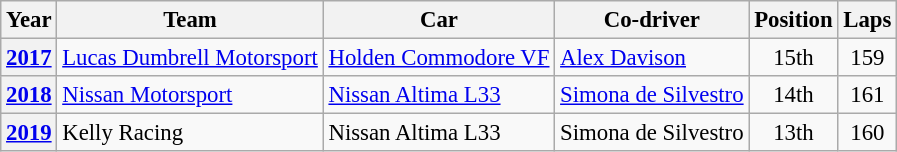<table class="wikitable" style="font-size: 95%;">
<tr>
<th>Year</th>
<th>Team</th>
<th>Car</th>
<th>Co-driver</th>
<th>Position</th>
<th>Laps</th>
</tr>
<tr>
<th><a href='#'>2017</a></th>
<td><a href='#'>Lucas Dumbrell Motorsport</a></td>
<td><a href='#'>Holden Commodore VF</a></td>
<td> <a href='#'>Alex Davison</a></td>
<td align="center">15th</td>
<td align="center">159</td>
</tr>
<tr>
<th><a href='#'>2018</a></th>
<td><a href='#'>Nissan Motorsport</a></td>
<td><a href='#'>Nissan Altima L33</a></td>
<td> <a href='#'>Simona de Silvestro</a></td>
<td align="center">14th</td>
<td align="center">161</td>
</tr>
<tr>
<th><a href='#'>2019</a></th>
<td>Kelly Racing</td>
<td>Nissan Altima L33</td>
<td> Simona de Silvestro</td>
<td align="center">13th</td>
<td align="center">160</td>
</tr>
</table>
